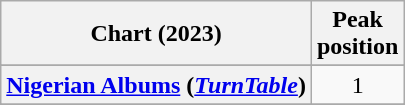<table class="wikitable sortable plainrowheaders" style="text-align:center;">
<tr>
<th scope="col">Chart (2023)</th>
<th scope="col">Peak<br>position</th>
</tr>
<tr>
</tr>
<tr>
</tr>
<tr>
</tr>
<tr>
<th scope="row"><a href='#'>Nigerian Albums</a> (<em><a href='#'>TurnTable</a></em>)</th>
<td>1</td>
</tr>
<tr>
</tr>
<tr>
</tr>
<tr>
</tr>
<tr>
</tr>
</table>
